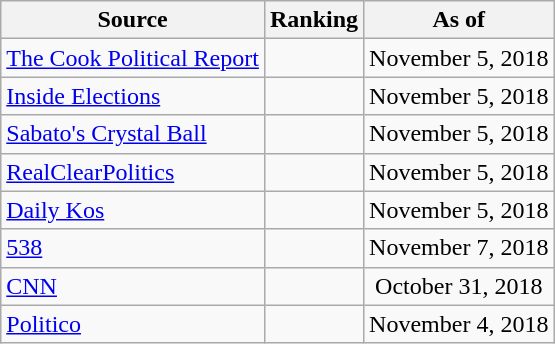<table class="wikitable" style="text-align:center">
<tr>
<th>Source</th>
<th>Ranking</th>
<th>As of</th>
</tr>
<tr>
<td style="text-align:left"><a href='#'>The Cook Political Report</a></td>
<td></td>
<td>November 5, 2018</td>
</tr>
<tr>
<td style="text-align:left"><a href='#'>Inside Elections</a></td>
<td></td>
<td>November 5, 2018</td>
</tr>
<tr>
<td style="text-align:left"><a href='#'>Sabato's Crystal Ball</a></td>
<td></td>
<td>November 5, 2018</td>
</tr>
<tr>
<td style="text-align:left"><a href='#'>RealClearPolitics</a></td>
<td></td>
<td>November 5, 2018</td>
</tr>
<tr>
<td style="text-align:left"><a href='#'>Daily Kos</a></td>
<td></td>
<td>November 5, 2018</td>
</tr>
<tr>
<td style="text-align:left"><a href='#'>538</a></td>
<td></td>
<td>November 7, 2018</td>
</tr>
<tr>
<td style="text-align:left"><a href='#'>CNN</a></td>
<td></td>
<td>October 31, 2018</td>
</tr>
<tr>
<td style="text-align:left"><a href='#'>Politico</a></td>
<td></td>
<td>November 4, 2018</td>
</tr>
</table>
